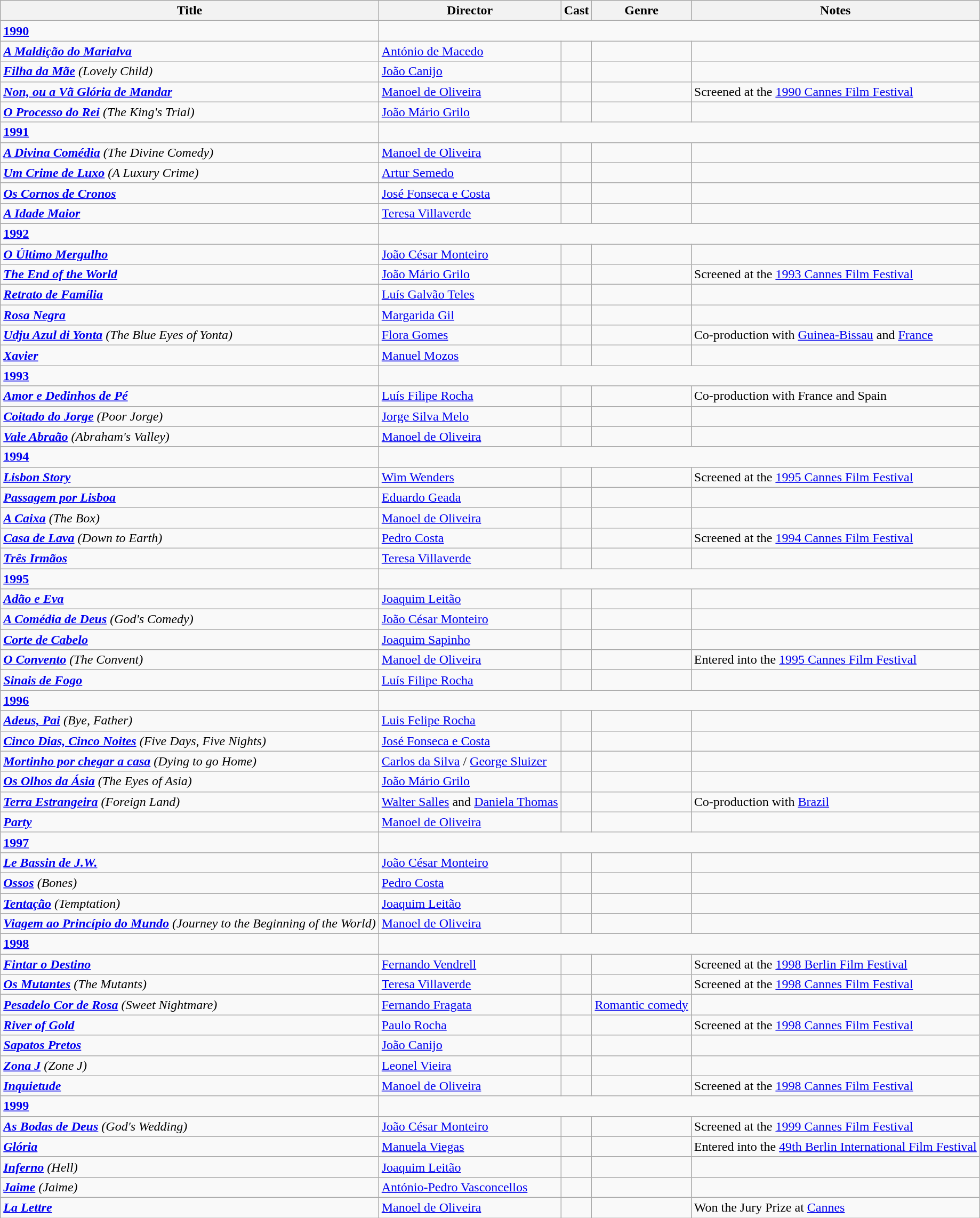<table class="wikitable">
<tr>
<th>Title</th>
<th>Director</th>
<th>Cast</th>
<th>Genre</th>
<th>Notes</th>
</tr>
<tr>
<td><strong><a href='#'>1990</a></strong></td>
</tr>
<tr>
<td><strong><em><a href='#'>A Maldição do Marialva</a></em></strong></td>
<td><a href='#'>António de Macedo</a></td>
<td></td>
<td></td>
<td></td>
</tr>
<tr>
<td><strong><em><a href='#'>Filha da Mãe</a></em></strong> <em>(Lovely Child)</em></td>
<td><a href='#'>João Canijo</a></td>
<td></td>
<td></td>
<td></td>
</tr>
<tr>
<td><strong><em><a href='#'>Non, ou a Vã Glória de Mandar</a></em></strong></td>
<td><a href='#'>Manoel de Oliveira</a></td>
<td></td>
<td></td>
<td>Screened at the <a href='#'>1990 Cannes Film Festival</a></td>
</tr>
<tr>
<td><strong><em><a href='#'>O Processo do Rei</a></em></strong> <em>(The King's Trial)</em></td>
<td><a href='#'>João Mário Grilo</a></td>
<td></td>
<td></td>
<td></td>
</tr>
<tr>
<td><strong><a href='#'>1991</a></strong></td>
</tr>
<tr>
<td><strong><em><a href='#'>A Divina Comédia</a></em></strong> <em>(The Divine Comedy)</em></td>
<td><a href='#'>Manoel de Oliveira</a></td>
<td></td>
<td></td>
<td></td>
</tr>
<tr>
<td><strong><em><a href='#'>Um Crime de Luxo</a></em></strong> <em>(A Luxury Crime)</em></td>
<td><a href='#'>Artur Semedo</a></td>
<td></td>
<td></td>
<td></td>
</tr>
<tr>
<td><strong><em><a href='#'>Os Cornos de Cronos</a></em></strong></td>
<td><a href='#'>José Fonseca e Costa</a></td>
<td></td>
<td></td>
<td></td>
</tr>
<tr>
<td><strong><em><a href='#'>A Idade Maior</a></em></strong></td>
<td><a href='#'>Teresa Villaverde</a></td>
<td></td>
<td></td>
<td></td>
</tr>
<tr>
<td><strong><a href='#'>1992</a></strong></td>
</tr>
<tr>
<td><strong><em><a href='#'>O Último Mergulho</a></em></strong></td>
<td><a href='#'>João César Monteiro</a></td>
<td></td>
<td></td>
<td></td>
</tr>
<tr>
<td><strong><em><a href='#'>The End of the World</a></em></strong></td>
<td><a href='#'>João Mário Grilo</a></td>
<td></td>
<td></td>
<td>Screened at the <a href='#'>1993 Cannes Film Festival</a></td>
</tr>
<tr>
<td><strong><em><a href='#'>Retrato de Família</a></em></strong></td>
<td><a href='#'>Luís Galvão Teles</a></td>
<td></td>
<td></td>
<td></td>
</tr>
<tr>
<td><strong><em><a href='#'>Rosa Negra</a></em></strong></td>
<td><a href='#'>Margarida Gil</a></td>
<td></td>
<td></td>
<td></td>
</tr>
<tr>
<td><strong><em><a href='#'>Udju Azul di Yonta</a></em></strong> <em>(The Blue Eyes of Yonta)</em></td>
<td><a href='#'>Flora Gomes</a></td>
<td></td>
<td></td>
<td>Co-production with <a href='#'>Guinea-Bissau</a> and <a href='#'>France</a></td>
</tr>
<tr>
<td><strong><em><a href='#'>Xavier</a></em></strong></td>
<td><a href='#'>Manuel Mozos</a></td>
<td></td>
<td></td>
<td></td>
</tr>
<tr>
<td><strong><a href='#'>1993</a></strong></td>
</tr>
<tr>
<td><strong><em><a href='#'>Amor e Dedinhos de Pé</a></em></strong></td>
<td><a href='#'>Luís Filipe Rocha</a></td>
<td></td>
<td></td>
<td>Co-production with France and Spain</td>
</tr>
<tr>
<td><strong><em><a href='#'>Coitado do Jorge</a></em></strong> <em>(Poor Jorge)</em></td>
<td><a href='#'>Jorge Silva Melo</a></td>
<td></td>
<td></td>
<td></td>
</tr>
<tr>
<td><strong><em><a href='#'>Vale Abraão</a></em></strong> <em>(Abraham's Valley)</em></td>
<td><a href='#'>Manoel de Oliveira</a></td>
<td></td>
<td></td>
<td></td>
</tr>
<tr>
<td><strong><a href='#'>1994</a></strong></td>
</tr>
<tr>
<td><strong><em><a href='#'>Lisbon Story</a></em></strong></td>
<td><a href='#'>Wim Wenders</a></td>
<td></td>
<td></td>
<td>Screened at the <a href='#'>1995 Cannes Film Festival</a></td>
</tr>
<tr>
<td><strong><em><a href='#'>Passagem por Lisboa</a></em></strong></td>
<td><a href='#'>Eduardo Geada</a></td>
<td></td>
<td></td>
<td></td>
</tr>
<tr>
<td><strong><em><a href='#'>A Caixa</a></em></strong> <em>(The Box)</em></td>
<td><a href='#'>Manoel de Oliveira</a></td>
<td></td>
<td></td>
<td></td>
</tr>
<tr>
<td><strong><em><a href='#'>Casa de Lava</a></em></strong> <em>(Down to Earth)</em></td>
<td><a href='#'>Pedro Costa</a></td>
<td></td>
<td></td>
<td>Screened at the <a href='#'>1994 Cannes Film Festival</a></td>
</tr>
<tr>
<td><strong><em><a href='#'>Três Irmãos</a></em></strong></td>
<td><a href='#'>Teresa Villaverde</a></td>
<td></td>
<td></td>
<td></td>
</tr>
<tr>
<td><strong><a href='#'>1995</a></strong></td>
</tr>
<tr>
<td><strong><em><a href='#'>Adão e Eva</a></em></strong></td>
<td><a href='#'>Joaquim Leitão</a></td>
<td></td>
<td></td>
<td></td>
</tr>
<tr>
<td><strong><em><a href='#'>A Comédia de Deus</a></em></strong> <em>(God's Comedy)</em></td>
<td><a href='#'>João César Monteiro</a></td>
<td></td>
<td></td>
<td></td>
</tr>
<tr>
<td><strong><em><a href='#'>Corte de Cabelo</a></em></strong></td>
<td><a href='#'>Joaquim Sapinho</a></td>
<td></td>
<td></td>
<td></td>
</tr>
<tr>
<td><strong><em><a href='#'>O Convento</a></em></strong> <em>(The Convent)</em></td>
<td><a href='#'>Manoel de Oliveira</a></td>
<td></td>
<td></td>
<td>Entered into the <a href='#'>1995 Cannes Film Festival</a></td>
</tr>
<tr>
<td><strong><em><a href='#'>Sinais de Fogo</a></em></strong></td>
<td><a href='#'>Luís Filipe Rocha</a></td>
<td></td>
<td></td>
<td></td>
</tr>
<tr>
<td><strong><a href='#'>1996</a></strong></td>
</tr>
<tr>
<td><strong><em><a href='#'>Adeus, Pai</a></em></strong> <em>(Bye, Father)</em></td>
<td><a href='#'>Luis Felipe Rocha</a></td>
<td></td>
<td></td>
<td></td>
</tr>
<tr>
<td><strong><em><a href='#'>Cinco Dias, Cinco Noites</a></em></strong> <em>(Five Days, Five Nights)</em></td>
<td><a href='#'>José Fonseca e Costa</a></td>
<td></td>
<td></td>
<td></td>
</tr>
<tr>
<td><strong><em><a href='#'>Mortinho por chegar a casa</a></em></strong> <em>(Dying to go Home)</em></td>
<td><a href='#'>Carlos da Silva</a> / <a href='#'>George Sluizer</a></td>
<td></td>
<td></td>
<td></td>
</tr>
<tr>
<td><strong><em><a href='#'>Os Olhos da Ásia</a></em></strong> <em>(The Eyes of Asia)</em></td>
<td><a href='#'>João Mário Grilo</a></td>
<td></td>
<td></td>
<td></td>
</tr>
<tr>
<td><strong><em><a href='#'>Terra Estrangeira</a></em></strong> <em>(Foreign Land)</em></td>
<td><a href='#'>Walter Salles</a> and <a href='#'>Daniela Thomas</a></td>
<td></td>
<td></td>
<td>Co-production with <a href='#'>Brazil</a></td>
</tr>
<tr>
<td><strong><em><a href='#'>Party</a></em></strong></td>
<td><a href='#'>Manoel de Oliveira</a></td>
<td></td>
<td></td>
<td></td>
</tr>
<tr>
<td><strong><a href='#'>1997</a></strong></td>
</tr>
<tr>
<td><strong><em><a href='#'>Le Bassin de J.W.</a></em></strong></td>
<td><a href='#'>João César Monteiro</a></td>
<td></td>
<td></td>
<td></td>
</tr>
<tr>
<td><strong><em><a href='#'>Ossos</a></em></strong> <em>(Bones)</em></td>
<td><a href='#'>Pedro Costa</a></td>
<td></td>
<td></td>
<td></td>
</tr>
<tr>
<td><strong><em><a href='#'>Tentação</a></em></strong> <em>(Temptation)</em></td>
<td><a href='#'>Joaquim Leitão</a></td>
<td></td>
<td></td>
<td></td>
</tr>
<tr>
<td><strong><em><a href='#'>Viagem ao Princípio do Mundo</a></em></strong> <em>(Journey to the Beginning of the World)</em></td>
<td><a href='#'>Manoel de Oliveira</a></td>
<td></td>
<td></td>
<td></td>
</tr>
<tr>
<td><strong><a href='#'>1998</a></strong></td>
</tr>
<tr>
<td><strong><em><a href='#'>Fintar o Destino</a></em></strong></td>
<td><a href='#'>Fernando Vendrell</a></td>
<td></td>
<td></td>
<td>Screened at the <a href='#'>1998 Berlin Film Festival</a></td>
</tr>
<tr>
<td><strong><em><a href='#'>Os Mutantes</a></em></strong> <em>(The Mutants)</em></td>
<td><a href='#'>Teresa Villaverde</a></td>
<td></td>
<td></td>
<td>Screened at the <a href='#'>1998 Cannes Film Festival</a></td>
</tr>
<tr>
<td><strong><em><a href='#'>Pesadelo Cor de Rosa</a></em></strong> <em>(Sweet Nightmare)</em></td>
<td><a href='#'>Fernando Fragata</a></td>
<td></td>
<td><a href='#'>Romantic comedy</a></td>
<td></td>
</tr>
<tr>
<td><strong><em><a href='#'>River of Gold</a></em></strong></td>
<td><a href='#'>Paulo Rocha</a></td>
<td></td>
<td></td>
<td>Screened at the <a href='#'>1998 Cannes Film Festival</a></td>
</tr>
<tr>
<td><strong><em><a href='#'>Sapatos Pretos</a></em></strong></td>
<td><a href='#'>João Canijo</a></td>
<td></td>
<td></td>
<td></td>
</tr>
<tr>
<td><strong><em><a href='#'>Zona J</a></em></strong> <em>(Zone J)</em></td>
<td><a href='#'>Leonel Vieira</a></td>
<td></td>
<td></td>
<td></td>
</tr>
<tr>
<td><strong><em><a href='#'>Inquietude</a></em></strong></td>
<td><a href='#'>Manoel de Oliveira</a></td>
<td></td>
<td></td>
<td>Screened at the <a href='#'>1998 Cannes Film Festival</a></td>
</tr>
<tr>
<td><strong><a href='#'>1999</a></strong></td>
</tr>
<tr>
<td><strong><em><a href='#'>As Bodas de Deus</a></em></strong> <em>(God's Wedding)</em></td>
<td><a href='#'>João César Monteiro</a></td>
<td></td>
<td></td>
<td>Screened at the <a href='#'>1999 Cannes Film Festival</a></td>
</tr>
<tr>
<td><strong><em><a href='#'>Glória</a></em></strong></td>
<td><a href='#'>Manuela Viegas</a></td>
<td></td>
<td></td>
<td>Entered into the <a href='#'>49th Berlin International Film Festival</a></td>
</tr>
<tr>
<td><strong><em><a href='#'>Inferno</a></em></strong> <em>(Hell)</em></td>
<td><a href='#'>Joaquim Leitão</a></td>
<td></td>
<td></td>
<td></td>
</tr>
<tr>
<td><strong><em><a href='#'>Jaime</a></em></strong> <em>(Jaime)</em></td>
<td><a href='#'>António-Pedro Vasconcellos</a></td>
<td></td>
<td></td>
<td></td>
</tr>
<tr>
<td><strong><em><a href='#'>La Lettre</a></em></strong></td>
<td><a href='#'>Manoel de Oliveira</a></td>
<td></td>
<td></td>
<td>Won the Jury Prize at <a href='#'>Cannes</a></td>
</tr>
</table>
